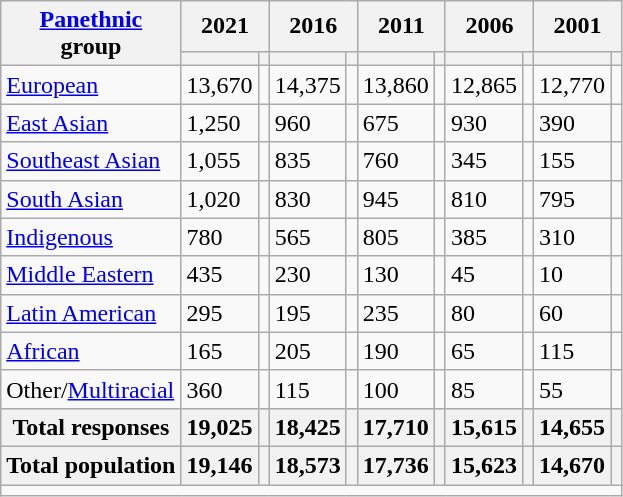<table class="wikitable collapsible sortable">
<tr>
<th rowspan="2"><a href='#'>Panethnic</a><br>group</th>
<th colspan="2">2021</th>
<th colspan="2">2016</th>
<th colspan="2">2011</th>
<th colspan="2">2006</th>
<th colspan="2">2001</th>
</tr>
<tr>
<th><a href='#'></a></th>
<th></th>
<th></th>
<th></th>
<th></th>
<th></th>
<th></th>
<th></th>
<th></th>
<th></th>
</tr>
<tr>
<td><a href='#'>European</a></td>
<td>13,670</td>
<td></td>
<td>14,375</td>
<td></td>
<td>13,860</td>
<td></td>
<td>12,865</td>
<td></td>
<td>12,770</td>
<td></td>
</tr>
<tr>
<td><a href='#'>East Asian</a></td>
<td>1,250</td>
<td></td>
<td>960</td>
<td></td>
<td>675</td>
<td></td>
<td>930</td>
<td></td>
<td>390</td>
<td></td>
</tr>
<tr>
<td><a href='#'>Southeast Asian</a></td>
<td>1,055</td>
<td></td>
<td>835</td>
<td></td>
<td>760</td>
<td></td>
<td>345</td>
<td></td>
<td>155</td>
<td></td>
</tr>
<tr>
<td><a href='#'>South Asian</a></td>
<td>1,020</td>
<td></td>
<td>830</td>
<td></td>
<td>945</td>
<td></td>
<td>810</td>
<td></td>
<td>795</td>
<td></td>
</tr>
<tr>
<td><a href='#'>Indigenous</a></td>
<td>780</td>
<td></td>
<td>565</td>
<td></td>
<td>805</td>
<td></td>
<td>385</td>
<td></td>
<td>310</td>
<td></td>
</tr>
<tr>
<td><a href='#'>Middle Eastern</a></td>
<td>435</td>
<td></td>
<td>230</td>
<td></td>
<td>130</td>
<td></td>
<td>45</td>
<td></td>
<td>10</td>
<td></td>
</tr>
<tr>
<td><a href='#'>Latin American</a></td>
<td>295</td>
<td></td>
<td>195</td>
<td></td>
<td>235</td>
<td></td>
<td>80</td>
<td></td>
<td>60</td>
<td></td>
</tr>
<tr>
<td><a href='#'>African</a></td>
<td>165</td>
<td></td>
<td>205</td>
<td></td>
<td>190</td>
<td></td>
<td>65</td>
<td></td>
<td>115</td>
<td></td>
</tr>
<tr>
<td>Other/<a href='#'>Multiracial</a></td>
<td>360</td>
<td></td>
<td>115</td>
<td></td>
<td>100</td>
<td></td>
<td>85</td>
<td></td>
<td>55</td>
<td></td>
</tr>
<tr>
<th>Total responses</th>
<th>19,025</th>
<th></th>
<th>18,425</th>
<th></th>
<th>17,710</th>
<th></th>
<th>15,615</th>
<th></th>
<th>14,655</th>
<th></th>
</tr>
<tr>
<th>Total population</th>
<th>19,146</th>
<th></th>
<th>18,573</th>
<th></th>
<th>17,736</th>
<th></th>
<th>15,623</th>
<th></th>
<th>14,670</th>
<th></th>
</tr>
<tr class="sortbottom">
<td colspan="15"></td>
</tr>
</table>
